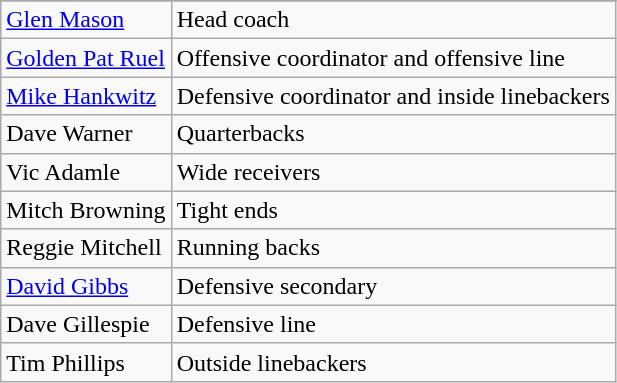<table class="wikitable">
<tr>
</tr>
<tr>
<td><a href='#'>Glen Mason</a></td>
<td>Head coach</td>
</tr>
<tr>
<td><a href='#'>Golden Pat Ruel</a></td>
<td>Offensive coordinator and offensive line</td>
</tr>
<tr>
<td><a href='#'>Mike Hankwitz</a></td>
<td>Defensive coordinator and inside linebackers</td>
</tr>
<tr>
<td>Dave Warner</td>
<td>Quarterbacks</td>
</tr>
<tr>
<td>Vic Adamle</td>
<td>Wide receivers</td>
</tr>
<tr>
<td>Mitch Browning</td>
<td>Tight ends</td>
</tr>
<tr>
<td>Reggie Mitchell</td>
<td>Running backs</td>
</tr>
<tr>
<td><a href='#'>David Gibbs</a></td>
<td>Defensive secondary</td>
</tr>
<tr>
<td>Dave Gillespie</td>
<td>Defensive line</td>
</tr>
<tr>
<td>Tim Phillips</td>
<td>Outside linebackers</td>
</tr>
</table>
